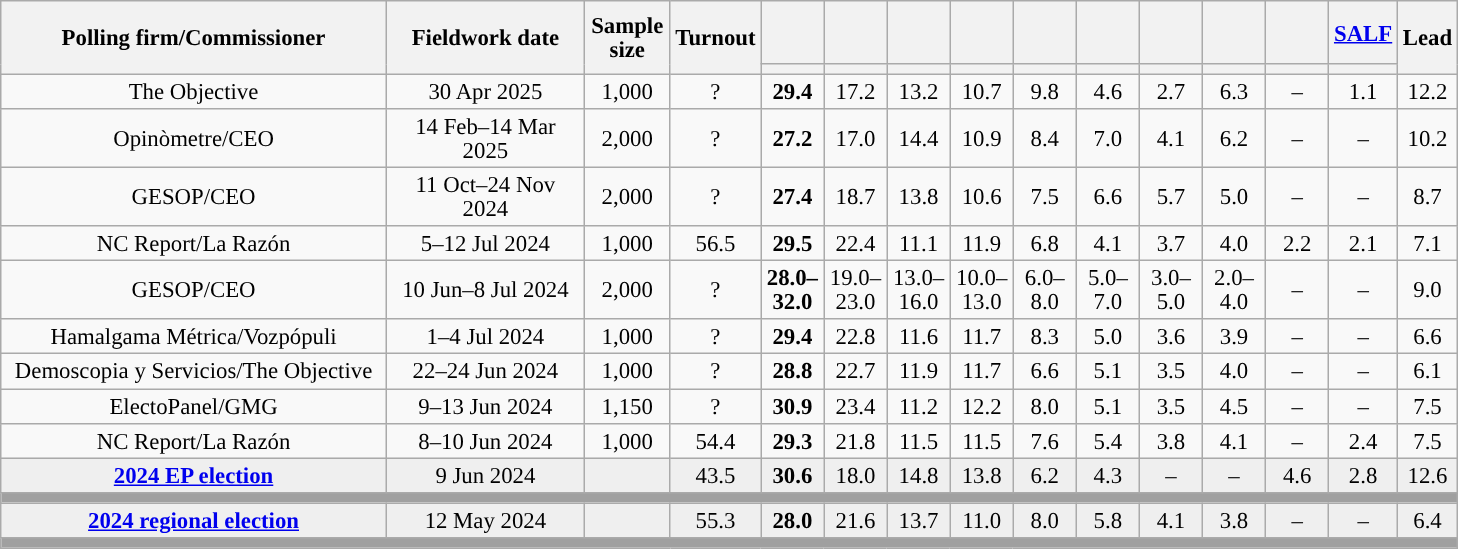<table class="wikitable collapsible" style="text-align:center; font-size:95%; line-height:16px;">
<tr style="height:42px;">
<th style="width:250px;" rowspan="2">Polling firm/Commissioner</th>
<th style="width:125px;" rowspan="2">Fieldwork date</th>
<th style="width:50px;" rowspan="2">Sample size</th>
<th style="width:45px;" rowspan="2">Turnout</th>
<th style="width:35px;"></th>
<th style="width:35px;"></th>
<th style="width:35px;"></th>
<th style="width:35px;"></th>
<th style="width:35px;"></th>
<th style="width:35px;"></th>
<th style="width:35px;"></th>
<th style="width:35px;"></th>
<th style="width:35px;"></th>
<th style="width:35px;"><a href='#'>SALF</a></th>
<th rowspan="2" style="width:30px;">Lead</th>
</tr>
<tr>
<th style="color:inherit;background:"></th>
<th style="color:inherit;background:"></th>
<th style="color:inherit;background:"></th>
<th style="color:inherit;background:"></th>
<th style="color:inherit;background:"></th>
<th style="color:inherit;background:"></th>
<th style="color:inherit;background:"></th>
<th style="color:inherit;background:"></th>
<th style="color:inherit;background:"></th>
<th style="color:inherit;background:"></th>
</tr>
<tr>
<td>The Objective</td>
<td>30 Apr 2025</td>
<td>1,000</td>
<td>?</td>
<td><strong>29.4</strong><br></td>
<td>17.2<br></td>
<td>13.2<br></td>
<td>10.7<br></td>
<td>9.8<br></td>
<td>4.6<br></td>
<td>2.7<br></td>
<td>6.3<br></td>
<td>–</td>
<td>1.1<br></td>
<td style="background:">12.2</td>
</tr>
<tr>
<td>Opinòmetre/CEO</td>
<td>14 Feb–14 Mar 2025</td>
<td>2,000</td>
<td>?</td>
<td><strong>27.2</strong><br></td>
<td>17.0<br></td>
<td>14.4<br></td>
<td>10.9<br></td>
<td>8.4<br></td>
<td>7.0<br></td>
<td>4.1<br></td>
<td>6.2<br></td>
<td>–</td>
<td>–</td>
<td style="background:">10.2</td>
</tr>
<tr>
<td>GESOP/CEO</td>
<td>11 Oct–24 Nov 2024</td>
<td>2,000</td>
<td>?</td>
<td><strong>27.4</strong><br></td>
<td>18.7<br></td>
<td>13.8<br></td>
<td>10.6<br></td>
<td>7.5<br></td>
<td>6.6<br></td>
<td>5.7<br></td>
<td>5.0<br></td>
<td>–</td>
<td>–</td>
<td style="background:">8.7</td>
</tr>
<tr>
<td>NC Report/La Razón</td>
<td>5–12 Jul 2024</td>
<td>1,000</td>
<td>56.5</td>
<td><strong>29.5</strong><br></td>
<td>22.4<br></td>
<td>11.1<br></td>
<td>11.9<br></td>
<td>6.8<br></td>
<td>4.1<br></td>
<td>3.7<br></td>
<td>4.0<br></td>
<td>2.2<br></td>
<td>2.1<br></td>
<td style="background:">7.1</td>
</tr>
<tr>
<td>GESOP/CEO</td>
<td>10 Jun–8 Jul 2024</td>
<td>2,000</td>
<td>?</td>
<td><strong>28.0–<br>32.0</strong><br></td>
<td>19.0–<br>23.0<br></td>
<td>13.0–<br>16.0<br></td>
<td>10.0–<br>13.0<br></td>
<td>6.0–<br>8.0<br></td>
<td>5.0–<br>7.0<br></td>
<td>3.0–<br>5.0<br></td>
<td>2.0–<br>4.0<br></td>
<td>–</td>
<td>–</td>
<td style="background:">9.0</td>
</tr>
<tr>
<td>Hamalgama Métrica/Vozpópuli</td>
<td>1–4 Jul 2024</td>
<td>1,000</td>
<td>?</td>
<td><strong>29.4</strong><br></td>
<td>22.8<br></td>
<td>11.6<br></td>
<td>11.7<br></td>
<td>8.3<br></td>
<td>5.0<br></td>
<td>3.6<br></td>
<td>3.9<br></td>
<td>–</td>
<td>–</td>
<td style="background:">6.6</td>
</tr>
<tr>
<td>Demoscopia y Servicios/The Objective</td>
<td>22–24 Jun 2024</td>
<td>1,000</td>
<td>?</td>
<td><strong>28.8</strong><br></td>
<td>22.7<br></td>
<td>11.9<br></td>
<td>11.7<br></td>
<td>6.6<br></td>
<td>5.1<br></td>
<td>3.5<br></td>
<td>4.0<br></td>
<td>–</td>
<td>–</td>
<td style="background:">6.1</td>
</tr>
<tr>
<td>ElectoPanel/GMG</td>
<td>9–13 Jun 2024</td>
<td>1,150</td>
<td>?</td>
<td><strong>30.9</strong><br></td>
<td>23.4<br></td>
<td>11.2<br></td>
<td>12.2<br></td>
<td>8.0<br></td>
<td>5.1<br></td>
<td>3.5<br></td>
<td>4.5<br></td>
<td>–</td>
<td>–</td>
<td style="background:">7.5</td>
</tr>
<tr>
<td>NC Report/La Razón</td>
<td>8–10 Jun 2024</td>
<td>1,000</td>
<td>54.4</td>
<td><strong>29.3</strong><br></td>
<td>21.8<br></td>
<td>11.5<br></td>
<td>11.5<br></td>
<td>7.6<br></td>
<td>5.4<br></td>
<td>3.8<br></td>
<td>4.1<br></td>
<td>–</td>
<td>2.4<br></td>
<td style="background:">7.5</td>
</tr>
<tr style="background:#EFEFEF;">
<td><strong><a href='#'>2024 EP election</a></strong></td>
<td>9 Jun 2024</td>
<td></td>
<td>43.5</td>
<td><strong>30.6</strong><br></td>
<td>18.0<br></td>
<td>14.8<br></td>
<td>13.8<br></td>
<td>6.2<br></td>
<td>4.3<br></td>
<td>–</td>
<td>–</td>
<td>4.6<br></td>
<td>2.8<br></td>
<td style="background:">12.6</td>
</tr>
<tr>
<td colspan="15" style="background:#A0A0A0"></td>
</tr>
<tr style="background:#EFEFEF;">
<td><strong><a href='#'>2024 regional election</a></strong></td>
<td>12 May 2024</td>
<td></td>
<td>55.3</td>
<td><strong>28.0</strong><br></td>
<td>21.6<br></td>
<td>13.7<br></td>
<td>11.0<br></td>
<td>8.0<br></td>
<td>5.8<br></td>
<td>4.1<br></td>
<td>3.8<br></td>
<td>–</td>
<td>–</td>
<td style="background:">6.4</td>
</tr>
<tr>
<td colspan="15" style="background:#A0A0A0"></td>
</tr>
</table>
